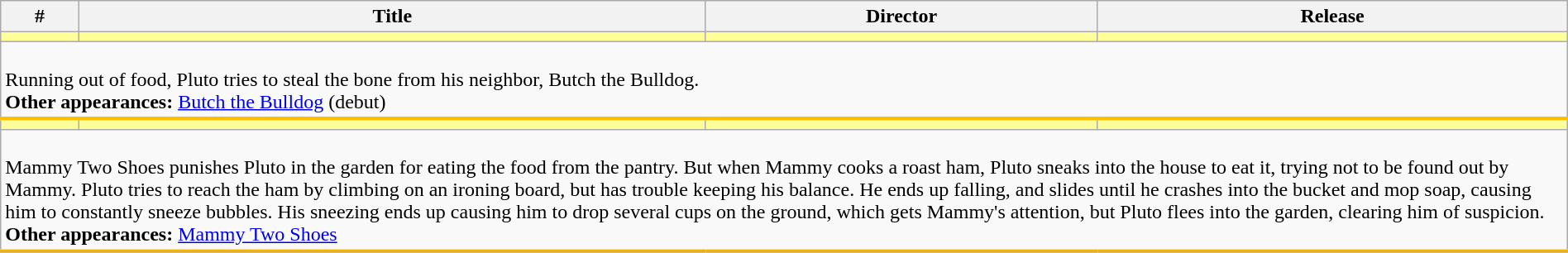<table class="wikitable sortable" width="100%">
<tr>
<th width="5%">#</th>
<th width="40%">Title</th>
<th width="25%" class="unsortable">Director</th>
<th width="30%">Release</th>
</tr>
<tr>
<td style="background-color: #FFFF99"></td>
<td style="background-color: #FFFF99"></td>
<td style="background-color: #FFFF99"></td>
<td style="background-color: #FFFF99"></td>
</tr>
<tr class="expand-child" style="border-bottom: 3px solid #FFBF00;">
<td colspan="4"><br>Running out of food, Pluto tries to steal the bone from his neighbor, Butch the Bulldog.<br><strong>Other appearances:</strong> <a href='#'>Butch the Bulldog</a> (debut)</td>
</tr>
<tr>
<td style="background-color: #FFFF99"></td>
<td style="background-color: #FFFF99"></td>
<td style="background-color: #FFFF99"></td>
<td style="background-color: #FFFF99"></td>
</tr>
<tr class="expand-child" style="border-bottom: 3px solid #FFBF00;">
<td colspan="4"><br>Mammy Two Shoes punishes Pluto in the garden for eating the food from the pantry. But when Mammy cooks a roast ham, Pluto sneaks into the house to eat it, trying not to be found out by Mammy. Pluto tries to reach the ham by climbing on an ironing board, but has trouble keeping his balance. He ends up falling, and slides until he crashes into the bucket and mop soap, causing him to constantly sneeze bubbles. His sneezing ends up causing him to drop several cups on the ground, which gets Mammy's attention, but Pluto flees into the garden, clearing him of suspicion.<br><strong>Other appearances:</strong> <a href='#'>Mammy Two Shoes</a></td>
</tr>
<tr>
</tr>
</table>
